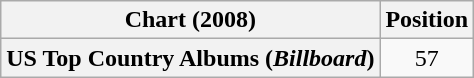<table class="wikitable plainrowheaders" style="text-align:center">
<tr>
<th scope="col">Chart (2008)</th>
<th scope="col">Position</th>
</tr>
<tr>
<th scope="row">US Top Country Albums (<em>Billboard</em>)</th>
<td>57</td>
</tr>
</table>
